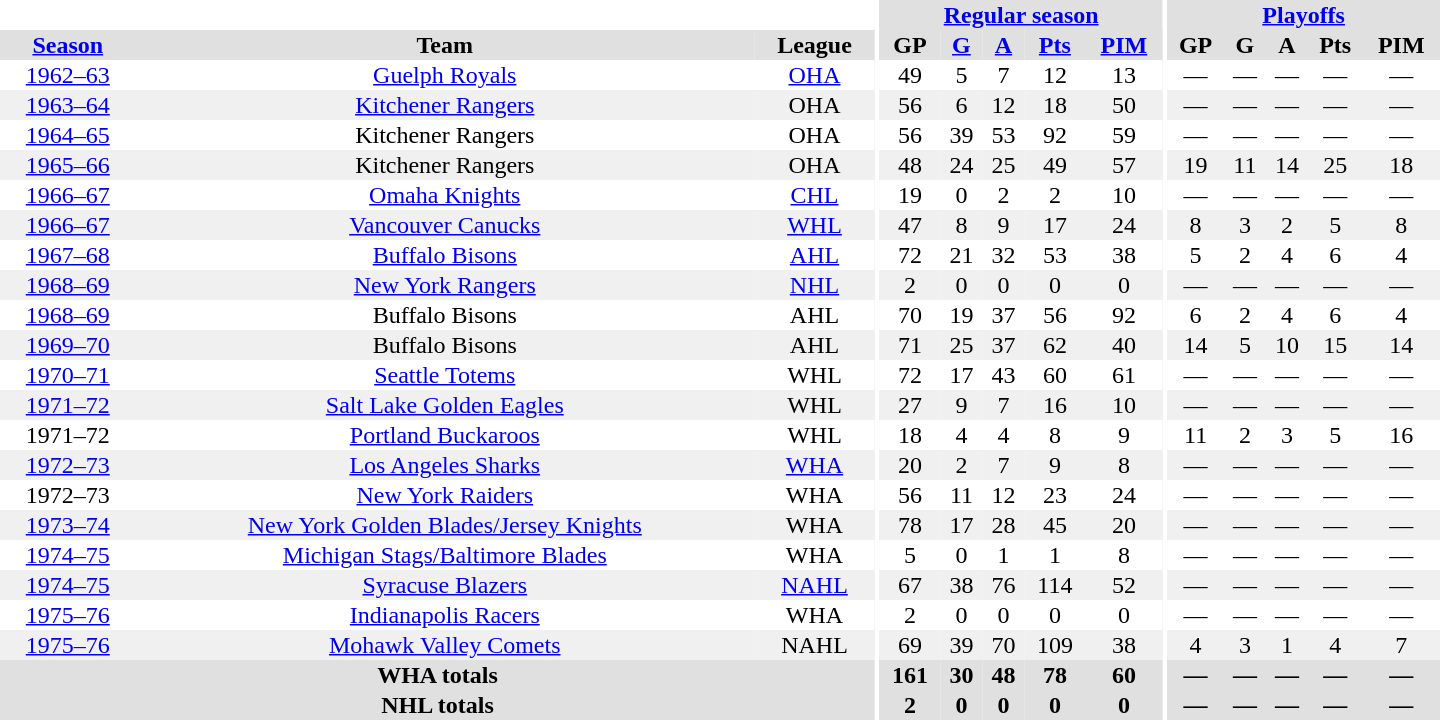<table border="0" cellpadding="1" cellspacing="0" style="text-align:center; width:60em">
<tr bgcolor="#e0e0e0">
<th colspan="3" bgcolor="#ffffff"></th>
<th rowspan="100" bgcolor="#ffffff"></th>
<th colspan="5"><a href='#'>Regular season</a></th>
<th rowspan="100" bgcolor="#ffffff"></th>
<th colspan="5"><a href='#'>Playoffs</a></th>
</tr>
<tr bgcolor="#e0e0e0">
<th><a href='#'>Season</a></th>
<th>Team</th>
<th>League</th>
<th>GP</th>
<th><a href='#'>G</a></th>
<th><a href='#'>A</a></th>
<th><a href='#'>Pts</a></th>
<th><a href='#'>PIM</a></th>
<th>GP</th>
<th>G</th>
<th>A</th>
<th>Pts</th>
<th>PIM</th>
</tr>
<tr>
<td><a href='#'>1962–63</a></td>
<td><a href='#'>Guelph Royals</a></td>
<td><a href='#'>OHA</a></td>
<td>49</td>
<td>5</td>
<td>7</td>
<td>12</td>
<td>13</td>
<td>—</td>
<td>—</td>
<td>—</td>
<td>—</td>
<td>—</td>
</tr>
<tr bgcolor="#f0f0f0">
<td><a href='#'>1963–64</a></td>
<td><a href='#'>Kitchener Rangers</a></td>
<td>OHA</td>
<td>56</td>
<td>6</td>
<td>12</td>
<td>18</td>
<td>50</td>
<td>—</td>
<td>—</td>
<td>—</td>
<td>—</td>
<td>—</td>
</tr>
<tr>
<td><a href='#'>1964–65</a></td>
<td>Kitchener Rangers</td>
<td>OHA</td>
<td>56</td>
<td>39</td>
<td>53</td>
<td>92</td>
<td>59</td>
<td>—</td>
<td>—</td>
<td>—</td>
<td>—</td>
<td>—</td>
</tr>
<tr bgcolor="#f0f0f0">
<td><a href='#'>1965–66</a></td>
<td>Kitchener Rangers</td>
<td>OHA</td>
<td>48</td>
<td>24</td>
<td>25</td>
<td>49</td>
<td>57</td>
<td>19</td>
<td>11</td>
<td>14</td>
<td>25</td>
<td>18</td>
</tr>
<tr>
<td><a href='#'>1966–67</a></td>
<td><a href='#'>Omaha Knights</a></td>
<td><a href='#'>CHL</a></td>
<td>19</td>
<td>0</td>
<td>2</td>
<td>2</td>
<td>10</td>
<td>—</td>
<td>—</td>
<td>—</td>
<td>—</td>
<td>—</td>
</tr>
<tr bgcolor="#f0f0f0">
<td><a href='#'>1966–67</a></td>
<td><a href='#'>Vancouver Canucks</a></td>
<td><a href='#'>WHL</a></td>
<td>47</td>
<td>8</td>
<td>9</td>
<td>17</td>
<td>24</td>
<td>8</td>
<td>3</td>
<td>2</td>
<td>5</td>
<td>8</td>
</tr>
<tr>
<td><a href='#'>1967–68</a></td>
<td><a href='#'>Buffalo Bisons</a></td>
<td><a href='#'>AHL</a></td>
<td>72</td>
<td>21</td>
<td>32</td>
<td>53</td>
<td>38</td>
<td>5</td>
<td>2</td>
<td>4</td>
<td>6</td>
<td>4</td>
</tr>
<tr bgcolor="#f0f0f0">
<td><a href='#'>1968–69</a></td>
<td><a href='#'>New York Rangers</a></td>
<td><a href='#'>NHL</a></td>
<td>2</td>
<td>0</td>
<td>0</td>
<td>0</td>
<td>0</td>
<td>—</td>
<td>—</td>
<td>—</td>
<td>—</td>
<td>—</td>
</tr>
<tr>
<td><a href='#'>1968–69</a></td>
<td>Buffalo Bisons</td>
<td>AHL</td>
<td>70</td>
<td>19</td>
<td>37</td>
<td>56</td>
<td>92</td>
<td>6</td>
<td>2</td>
<td>4</td>
<td>6</td>
<td>4</td>
</tr>
<tr bgcolor="#f0f0f0">
<td><a href='#'>1969–70</a></td>
<td>Buffalo Bisons</td>
<td>AHL</td>
<td>71</td>
<td>25</td>
<td>37</td>
<td>62</td>
<td>40</td>
<td>14</td>
<td>5</td>
<td>10</td>
<td>15</td>
<td>14</td>
</tr>
<tr>
<td><a href='#'>1970–71</a></td>
<td><a href='#'>Seattle Totems</a></td>
<td>WHL</td>
<td>72</td>
<td>17</td>
<td>43</td>
<td>60</td>
<td>61</td>
<td>—</td>
<td>—</td>
<td>—</td>
<td>—</td>
<td>—</td>
</tr>
<tr bgcolor="#f0f0f0">
<td><a href='#'>1971–72</a></td>
<td><a href='#'>Salt Lake Golden Eagles</a></td>
<td>WHL</td>
<td>27</td>
<td>9</td>
<td>7</td>
<td>16</td>
<td>10</td>
<td>—</td>
<td>—</td>
<td>—</td>
<td>—</td>
<td>—</td>
</tr>
<tr>
<td>1971–72</td>
<td><a href='#'>Portland Buckaroos</a></td>
<td>WHL</td>
<td>18</td>
<td>4</td>
<td>4</td>
<td>8</td>
<td>9</td>
<td>11</td>
<td>2</td>
<td>3</td>
<td>5</td>
<td>16</td>
</tr>
<tr bgcolor="#f0f0f0">
<td><a href='#'>1972–73</a></td>
<td><a href='#'>Los Angeles Sharks</a></td>
<td><a href='#'>WHA</a></td>
<td>20</td>
<td>2</td>
<td>7</td>
<td>9</td>
<td>8</td>
<td>—</td>
<td>—</td>
<td>—</td>
<td>—</td>
<td>—</td>
</tr>
<tr>
<td>1972–73</td>
<td><a href='#'>New York Raiders</a></td>
<td>WHA</td>
<td>56</td>
<td>11</td>
<td>12</td>
<td>23</td>
<td>24</td>
<td>—</td>
<td>—</td>
<td>—</td>
<td>—</td>
<td>—</td>
</tr>
<tr bgcolor="#f0f0f0">
<td><a href='#'>1973–74</a></td>
<td><a href='#'>New York Golden Blades/Jersey Knights</a></td>
<td>WHA</td>
<td>78</td>
<td>17</td>
<td>28</td>
<td>45</td>
<td>20</td>
<td>—</td>
<td>—</td>
<td>—</td>
<td>—</td>
<td>—</td>
</tr>
<tr>
<td><a href='#'>1974–75</a></td>
<td><a href='#'>Michigan Stags/Baltimore Blades</a></td>
<td>WHA</td>
<td>5</td>
<td>0</td>
<td>1</td>
<td>1</td>
<td>8</td>
<td>—</td>
<td>—</td>
<td>—</td>
<td>—</td>
<td>—</td>
</tr>
<tr bgcolor="#f0f0f0">
<td><a href='#'>1974–75</a></td>
<td><a href='#'>Syracuse Blazers</a></td>
<td><a href='#'>NAHL</a></td>
<td>67</td>
<td>38</td>
<td>76</td>
<td>114</td>
<td>52</td>
<td>—</td>
<td>—</td>
<td>—</td>
<td>—</td>
<td>—</td>
</tr>
<tr>
<td><a href='#'>1975–76</a></td>
<td><a href='#'>Indianapolis Racers</a></td>
<td>WHA</td>
<td>2</td>
<td>0</td>
<td>0</td>
<td>0</td>
<td>0</td>
<td>—</td>
<td>—</td>
<td>—</td>
<td>—</td>
<td>—</td>
</tr>
<tr bgcolor="#f0f0f0">
<td><a href='#'>1975–76</a></td>
<td><a href='#'>Mohawk Valley Comets</a></td>
<td>NAHL</td>
<td>69</td>
<td>39</td>
<td>70</td>
<td>109</td>
<td>38</td>
<td>4</td>
<td>3</td>
<td>1</td>
<td>4</td>
<td>7</td>
</tr>
<tr bgcolor="#e0e0e0">
<th colspan="3">WHA totals</th>
<th>161</th>
<th>30</th>
<th>48</th>
<th>78</th>
<th>60</th>
<th>—</th>
<th>—</th>
<th>—</th>
<th>—</th>
<th>—</th>
</tr>
<tr bgcolor="#e0e0e0">
<th colspan="3">NHL totals</th>
<th>2</th>
<th>0</th>
<th>0</th>
<th>0</th>
<th>0</th>
<th>—</th>
<th>—</th>
<th>—</th>
<th>—</th>
<th>—</th>
</tr>
</table>
